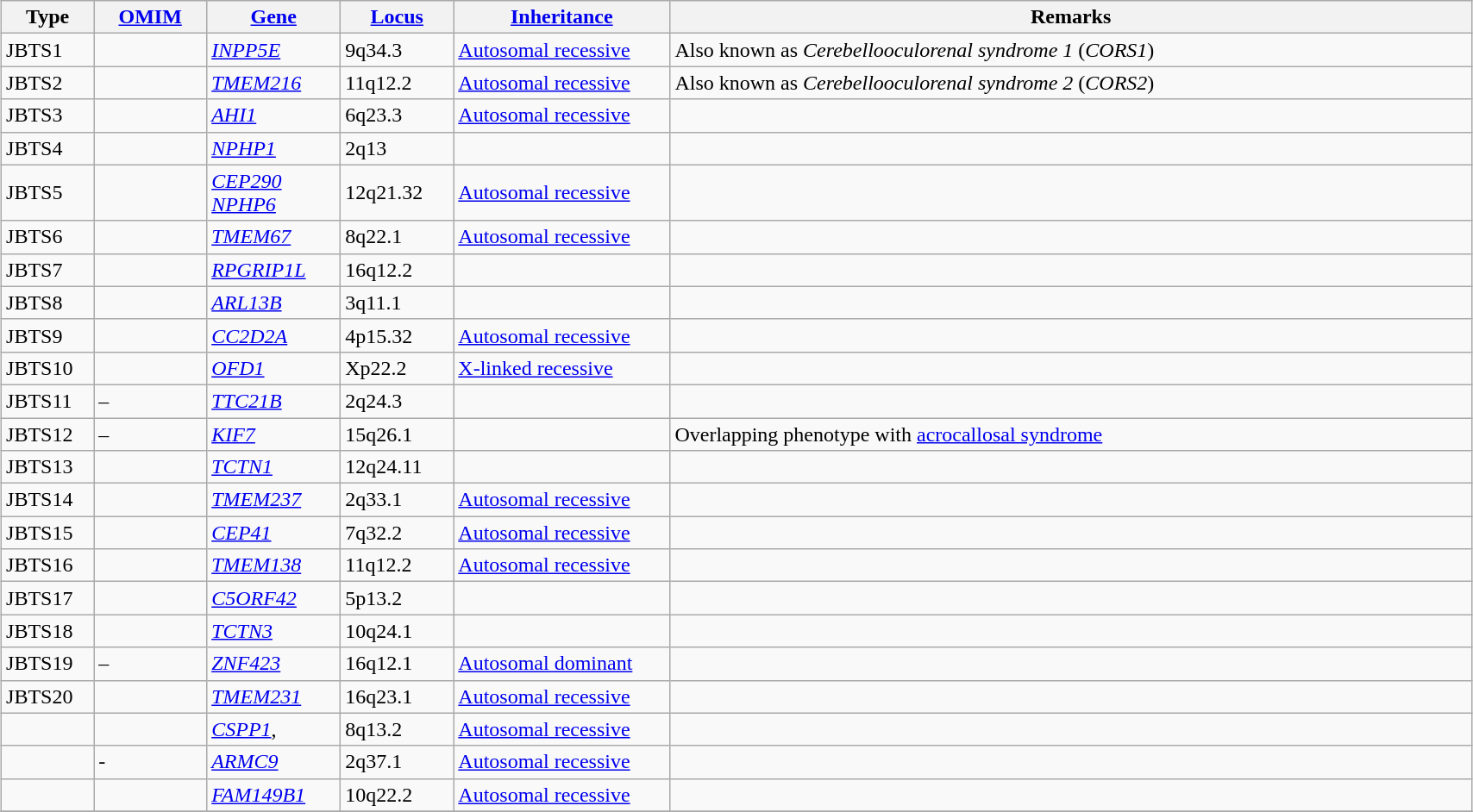<table class="wikitable" style="width: 90%; margin-left: auto; margin-right: auto;">
<tr>
<th style="width:4em;">Type</th>
<th style="width:5em;"><a href='#'>OMIM</a></th>
<th style="width:6em;"><a href='#'>Gene</a></th>
<th style="width:5em;"><a href='#'>Locus</a></th>
<th style="width:10em;"><a href='#'>Inheritance</a></th>
<th>Remarks</th>
</tr>
<tr>
<td>JBTS1</td>
<td></td>
<td><em><a href='#'>INPP5E</a></em></td>
<td>9q34.3</td>
<td><a href='#'>Autosomal recessive</a></td>
<td>Also known as <em>Cerebellooculorenal syndrome 1</em> (<em>CORS1</em>)</td>
</tr>
<tr>
<td>JBTS2</td>
<td></td>
<td><em><a href='#'>TMEM216</a></em></td>
<td>11q12.2</td>
<td><a href='#'>Autosomal recessive</a></td>
<td>Also known as <em>Cerebellooculorenal syndrome 2</em> (<em>CORS2</em>)</td>
</tr>
<tr>
<td>JBTS3</td>
<td></td>
<td><em><a href='#'>AHI1</a></em></td>
<td>6q23.3</td>
<td><a href='#'>Autosomal recessive</a></td>
<td></td>
</tr>
<tr>
<td>JBTS4</td>
<td></td>
<td><em><a href='#'>NPHP1</a></em></td>
<td>2q13</td>
<td></td>
<td></td>
</tr>
<tr>
<td>JBTS5</td>
<td></td>
<td><em><a href='#'>CEP290</a></em><br><em><a href='#'>NPHP6</a></em></td>
<td>12q21.32</td>
<td><a href='#'>Autosomal recessive</a></td>
<td></td>
</tr>
<tr>
<td>JBTS6</td>
<td></td>
<td><em><a href='#'>TMEM67</a></em></td>
<td>8q22.1</td>
<td><a href='#'>Autosomal recessive</a></td>
<td></td>
</tr>
<tr>
<td>JBTS7</td>
<td></td>
<td><em><a href='#'>RPGRIP1L</a></em></td>
<td>16q12.2</td>
<td></td>
<td></td>
</tr>
<tr>
<td>JBTS8</td>
<td></td>
<td><em><a href='#'>ARL13B</a></em></td>
<td>3q11.1</td>
<td></td>
<td></td>
</tr>
<tr>
<td>JBTS9</td>
<td></td>
<td><em><a href='#'>CC2D2A</a></em></td>
<td>4p15.32</td>
<td><a href='#'>Autosomal recessive</a></td>
<td></td>
</tr>
<tr>
<td>JBTS10</td>
<td></td>
<td><em><a href='#'>OFD1</a></em></td>
<td>Xp22.2</td>
<td><a href='#'>X-linked recessive</a></td>
<td></td>
</tr>
<tr>
<td>JBTS11</td>
<td>–</td>
<td><em><a href='#'>TTC21B</a></em></td>
<td>2q24.3</td>
<td></td>
<td></td>
</tr>
<tr>
<td>JBTS12</td>
<td>–</td>
<td><em><a href='#'>KIF7</a></em></td>
<td>15q26.1</td>
<td></td>
<td>Overlapping phenotype with <a href='#'>acrocallosal syndrome</a></td>
</tr>
<tr>
<td>JBTS13</td>
<td></td>
<td><em><a href='#'>TCTN1</a></em></td>
<td>12q24.11</td>
<td></td>
<td></td>
</tr>
<tr>
<td>JBTS14</td>
<td></td>
<td><em><a href='#'>TMEM237</a></em></td>
<td>2q33.1</td>
<td><a href='#'>Autosomal recessive</a></td>
<td></td>
</tr>
<tr>
<td>JBTS15</td>
<td></td>
<td><em><a href='#'>CEP41</a></em></td>
<td>7q32.2</td>
<td><a href='#'>Autosomal recessive</a></td>
<td></td>
</tr>
<tr>
<td>JBTS16</td>
<td></td>
<td><em><a href='#'>TMEM138</a></em></td>
<td>11q12.2</td>
<td><a href='#'>Autosomal recessive</a></td>
<td></td>
</tr>
<tr>
<td>JBTS17</td>
<td></td>
<td><em><a href='#'>C5ORF42</a></em></td>
<td>5p13.2</td>
<td></td>
<td></td>
</tr>
<tr>
<td>JBTS18</td>
<td></td>
<td><em><a href='#'>TCTN3</a></em></td>
<td>10q24.1</td>
<td></td>
<td></td>
</tr>
<tr>
<td>JBTS19</td>
<td>–</td>
<td><em><a href='#'>ZNF423</a></em></td>
<td>16q12.1</td>
<td><a href='#'>Autosomal dominant</a></td>
<td></td>
</tr>
<tr>
<td>JBTS20</td>
<td></td>
<td><em><a href='#'>TMEM231</a></em></td>
<td>16q23.1</td>
<td><a href='#'>Autosomal recessive</a></td>
<td></td>
</tr>
<tr>
<td></td>
<td></td>
<td><em><a href='#'>CSPP1</a></em>,</td>
<td>8q13.2</td>
<td><a href='#'>Autosomal recessive</a></td>
<td></td>
</tr>
<tr>
<td></td>
<td>-</td>
<td><em><a href='#'>ARMC9</a></em></td>
<td>2q37.1</td>
<td><a href='#'>Autosomal recessive</a></td>
<td></td>
</tr>
<tr>
<td></td>
<td></td>
<td><em><a href='#'>FAM149B1</a></em></td>
<td>10q22.2</td>
<td><a href='#'>Autosomal recessive</a></td>
<td></td>
</tr>
<tr>
</tr>
</table>
